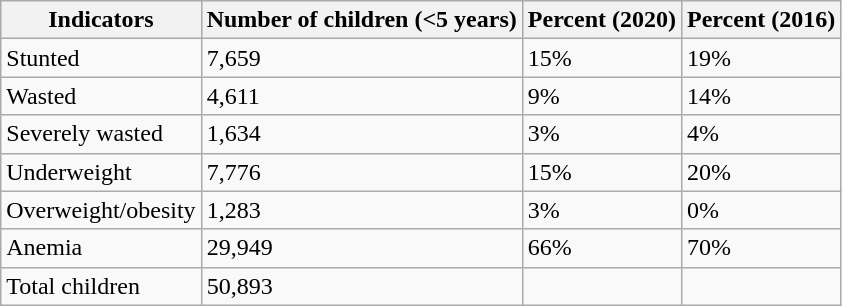<table class = "wikitable sortable">
<tr>
<th>Indicators</th>
<th>Number of children (<5 years)</th>
<th>Percent (2020)</th>
<th>Percent (2016)</th>
</tr>
<tr>
<td>Stunted</td>
<td>7,659</td>
<td>15%</td>
<td>19%</td>
</tr>
<tr>
<td>Wasted</td>
<td>4,611</td>
<td>9%</td>
<td>14%</td>
</tr>
<tr>
<td>Severely wasted</td>
<td>1,634</td>
<td>3%</td>
<td>4%</td>
</tr>
<tr>
<td>Underweight</td>
<td>7,776</td>
<td>15%</td>
<td>20%</td>
</tr>
<tr>
<td>Overweight/obesity</td>
<td>1,283</td>
<td>3%</td>
<td>0%</td>
</tr>
<tr>
<td>Anemia</td>
<td>29,949</td>
<td>66%</td>
<td>70%</td>
</tr>
<tr>
<td>Total children</td>
<td>50,893</td>
<td></td>
<td></td>
</tr>
</table>
